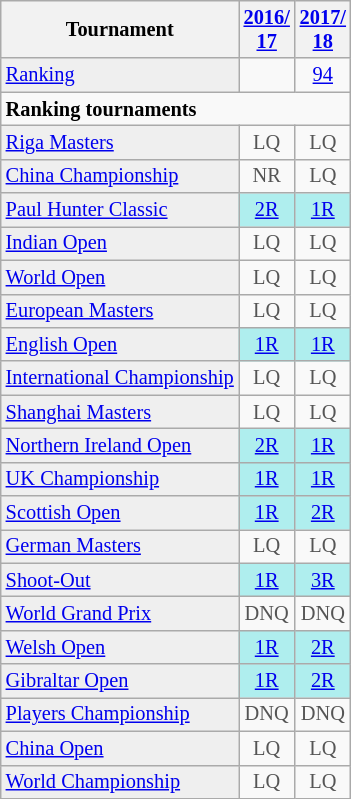<table class="wikitable" style="font-size:85%;">
<tr>
<th>Tournament</th>
<th><a href='#'>2016/<br>17</a></th>
<th><a href='#'>2017/<br>18</a></th>
</tr>
<tr>
<td style="background:#EFEFEF;"><a href='#'>Ranking</a></td>
<td align="center"></td>
<td align="center"><a href='#'>94</a></td>
</tr>
<tr>
<td colspan="20"><strong>Ranking tournaments</strong></td>
</tr>
<tr>
<td style="background:#EFEFEF;"><a href='#'>Riga Masters</a></td>
<td align="center" style="color:#555555;">LQ</td>
<td align="center" style="color:#555555;">LQ</td>
</tr>
<tr>
<td style="background:#EFEFEF;"><a href='#'>China Championship</a></td>
<td align="center" style="color:#555555;">NR</td>
<td align="center" style="color:#555555;">LQ</td>
</tr>
<tr>
<td style="background:#EFEFEF;"><a href='#'>Paul Hunter Classic</a></td>
<td align="center" style="background:#afeeee;"><a href='#'>2R</a></td>
<td align="center" style="background:#afeeee;"><a href='#'>1R</a></td>
</tr>
<tr>
<td style="background:#EFEFEF;"><a href='#'>Indian Open</a></td>
<td align="center" style="color:#555555;">LQ</td>
<td align="center" style="color:#555555;">LQ</td>
</tr>
<tr>
<td style="background:#EFEFEF;"><a href='#'>World Open</a></td>
<td align="center" style="color:#555555;">LQ</td>
<td align="center" style="color:#555555;">LQ</td>
</tr>
<tr>
<td style="background:#EFEFEF;"><a href='#'>European Masters</a></td>
<td align="center" style="color:#555555;">LQ</td>
<td align="center" style="color:#555555;">LQ</td>
</tr>
<tr>
<td style="background:#EFEFEF;"><a href='#'>English Open</a></td>
<td style="text-align:center; background:#afeeee;"><a href='#'>1R</a></td>
<td style="text-align:center; background:#afeeee;"><a href='#'>1R</a></td>
</tr>
<tr>
<td style="background:#EFEFEF;"><a href='#'>International Championship</a></td>
<td style="text-align:center; color:#555555;">LQ</td>
<td align="center" style="color:#555555;">LQ</td>
</tr>
<tr>
<td style="background:#EFEFEF;"><a href='#'>Shanghai Masters</a></td>
<td align="center" style="color:#555555;">LQ</td>
<td align="center" style="color:#555555;">LQ</td>
</tr>
<tr>
<td style="background:#EFEFEF;"><a href='#'>Northern Ireland Open</a></td>
<td style="text-align:center; background:#afeeee;"><a href='#'>2R</a></td>
<td style="text-align:center; background:#afeeee;"><a href='#'>1R</a></td>
</tr>
<tr>
<td style="background:#EFEFEF;"><a href='#'>UK Championship</a></td>
<td style="text-align:center; background:#afeeee;"><a href='#'>1R</a></td>
<td style="text-align:center; background:#afeeee;"><a href='#'>1R</a></td>
</tr>
<tr>
<td style="background:#EFEFEF;"><a href='#'>Scottish Open</a></td>
<td style="text-align:center; background:#afeeee;"><a href='#'>1R</a></td>
<td style="text-align:center; background:#afeeee;"><a href='#'>2R</a></td>
</tr>
<tr>
<td style="background:#EFEFEF;"><a href='#'>German Masters</a></td>
<td align="center" style="color:#555555;">LQ</td>
<td align="center" style="color:#555555;">LQ</td>
</tr>
<tr>
<td style="background:#EFEFEF;"><a href='#'>Shoot-Out</a></td>
<td align="center" style="background:#afeeee;"><a href='#'>1R</a></td>
<td align="center" style="background:#afeeee;"><a href='#'>3R</a></td>
</tr>
<tr>
<td style="background:#EFEFEF;"><a href='#'>World Grand Prix</a></td>
<td align="center" style="color:#555555;">DNQ</td>
<td align="center" style="color:#555555;">DNQ</td>
</tr>
<tr>
<td style="background:#EFEFEF;"><a href='#'>Welsh Open</a></td>
<td style="text-align:center; background:#afeeee;"><a href='#'>1R</a></td>
<td style="text-align:center; background:#afeeee;"><a href='#'>2R</a></td>
</tr>
<tr>
<td style="background:#EFEFEF;"><a href='#'>Gibraltar Open</a></td>
<td align="center" style="background:#afeeee;"><a href='#'>1R</a></td>
<td align="center" style="background:#afeeee;"><a href='#'>2R</a></td>
</tr>
<tr>
<td style="background:#EFEFEF;"><a href='#'>Players Championship</a></td>
<td align="center" style="color:#555555;">DNQ</td>
<td align="center" style="color:#555555;">DNQ</td>
</tr>
<tr>
<td style="background:#EFEFEF;"><a href='#'>China Open</a></td>
<td style="text-align:center; color:#555555;">LQ</td>
<td style="text-align:center; color:#555555;">LQ</td>
</tr>
<tr>
<td style="background:#EFEFEF;"><a href='#'>World Championship</a></td>
<td style="text-align:center; color:#555555;">LQ</td>
<td style="text-align:center; color:#555555;">LQ</td>
</tr>
</table>
